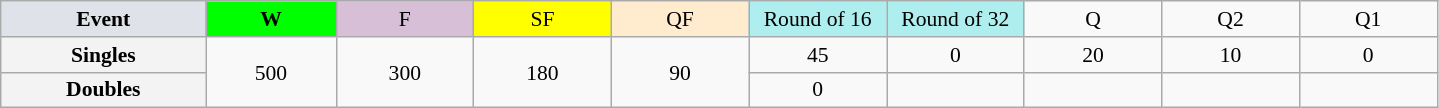<table class=wikitable style=font-size:90%;text-align:center>
<tr>
<td style="width:130px; background:#dfe2e9;"><strong>Event</strong></td>
<td style="width:80px; background:lime;"><strong>W</strong></td>
<td style="width:85px; background:thistle;">F</td>
<td style="width:85px; background:#ff0;">SF</td>
<td style="width:85px; background:#ffebcd;">QF</td>
<td style="width:85px; background:#afeeee;">Round of 16</td>
<td style="width:85px; background:#afeeee;">Round of 32</td>
<td width=85>Q</td>
<td width=85>Q2</td>
<td width=85>Q1</td>
</tr>
<tr>
<th style="background:#f3f3f3;">Singles</th>
<td rowspan=2>500</td>
<td rowspan=2>300</td>
<td rowspan=2>180</td>
<td rowspan=2>90</td>
<td>45</td>
<td>0</td>
<td>20</td>
<td>10</td>
<td>0</td>
</tr>
<tr>
<th style="background:#f3f3f3;">Doubles</th>
<td>0</td>
<td></td>
<td></td>
<td></td>
<td></td>
</tr>
</table>
